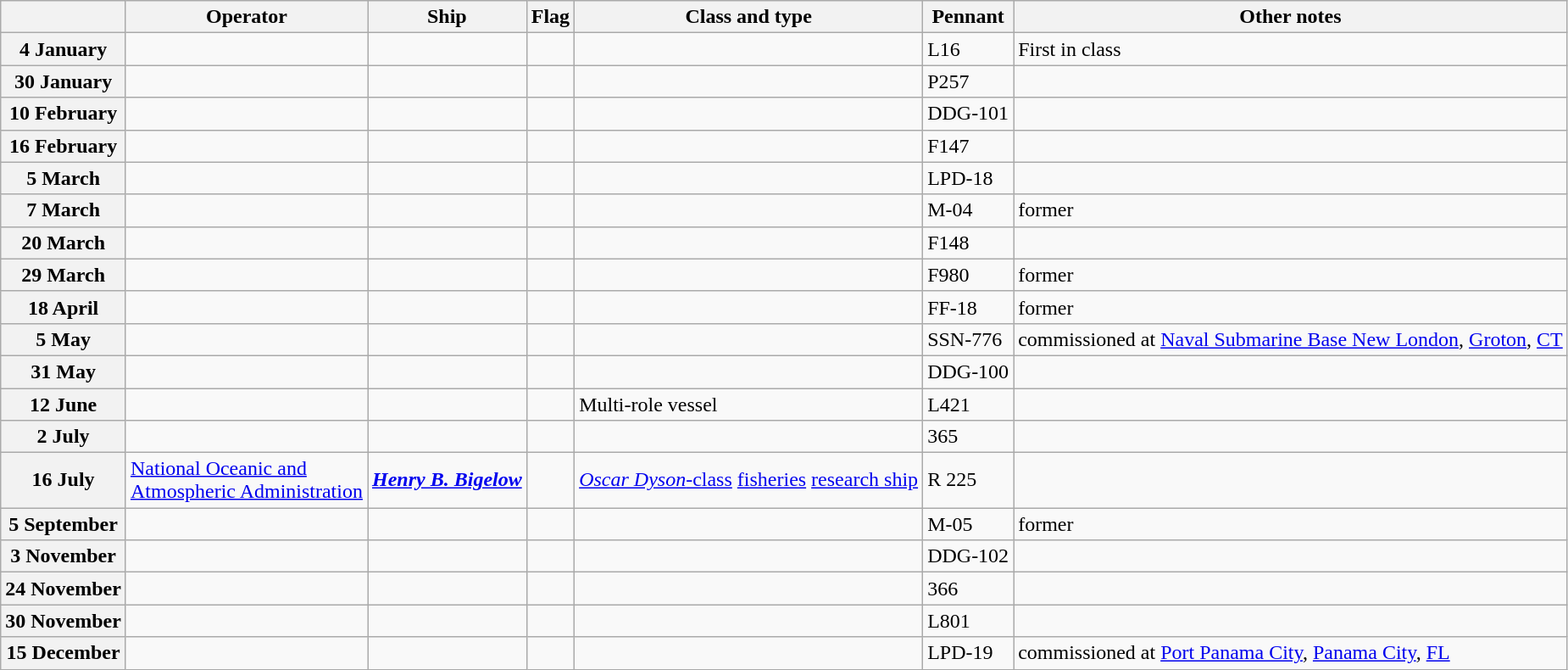<table Class="wikitable">
<tr>
<th></th>
<th>Operator</th>
<th>Ship</th>
<th>Flag</th>
<th>Class and type</th>
<th>Pennant</th>
<th>Other notes</th>
</tr>
<tr ---->
<th>4 January</th>
<td></td>
<td><strong></strong></td>
<td></td>
<td></td>
<td>L16</td>
<td>First in class</td>
</tr>
<tr ---->
<th>30 January</th>
<td></td>
<td><strong></strong></td>
<td></td>
<td></td>
<td>P257</td>
<td></td>
</tr>
<tr ---->
<th>10 February</th>
<td></td>
<td><strong></strong></td>
<td></td>
<td></td>
<td>DDG-101</td>
<td></td>
</tr>
<tr ---->
<th>16 February</th>
<td></td>
<td><strong></strong></td>
<td></td>
<td></td>
<td>F147</td>
<td></td>
</tr>
<tr ---->
<th>5 March</th>
<td></td>
<td><strong></strong></td>
<td></td>
<td></td>
<td>LPD-18</td>
<td></td>
</tr>
<tr ---->
<th>7 March</th>
<td></td>
<td><strong></strong></td>
<td></td>
<td></td>
<td>M-04</td>
<td>former </td>
</tr>
<tr ---->
<th>20 March</th>
<td></td>
<td><strong></strong></td>
<td></td>
<td></td>
<td>F148</td>
<td></td>
</tr>
<tr ---->
<th>29 March</th>
<td></td>
<td><strong></strong></td>
<td></td>
<td></td>
<td>F980</td>
<td>former </td>
</tr>
<tr ---->
<th>18 April</th>
<td></td>
<td><strong></strong></td>
<td></td>
<td></td>
<td>FF-18</td>
<td>former </td>
</tr>
<tr ---->
<th>5 May</th>
<td></td>
<td><strong></strong></td>
<td></td>
<td></td>
<td>SSN-776</td>
<td>commissioned at <a href='#'>Naval Submarine Base New London</a>, <a href='#'>Groton</a>, <a href='#'>CT</a></td>
</tr>
<tr ---->
<th>31 May</th>
<td></td>
<td><strong></strong></td>
<td></td>
<td></td>
<td>DDG-100</td>
<td></td>
</tr>
<tr ---->
<th>12 June</th>
<td></td>
<td><strong></strong></td>
<td></td>
<td>Multi-role vessel</td>
<td>L421</td>
<td></td>
</tr>
<tr ---->
<th>2 July</th>
<td></td>
<td><strong></strong></td>
<td></td>
<td></td>
<td>365</td>
<td></td>
</tr>
<tr ---->
<th>16 July</th>
<td>  <a href='#'>National Oceanic and<br>Atmospheric Administration</a></td>
<td><strong><em><a href='#'>Henry B. Bigelow</a></em></strong></td>
<td></td>
<td><a href='#'><em>Oscar Dyson</em>-class</a> <a href='#'>fisheries</a> <a href='#'>research ship</a></td>
<td>R 225</td>
<td></td>
</tr>
<tr ---->
<th>5 September</th>
<td></td>
<td><strong></strong></td>
<td></td>
<td></td>
<td>M-05</td>
<td>former </td>
</tr>
<tr ---->
<th>3 November</th>
<td></td>
<td><strong></strong></td>
<td></td>
<td></td>
<td>DDG-102</td>
<td></td>
</tr>
<tr ---->
<th>24 November</th>
<td></td>
<td><strong></strong></td>
<td></td>
<td></td>
<td>366</td>
<td></td>
</tr>
<tr ---->
<th>30 November</th>
<td></td>
<td><strong></strong></td>
<td></td>
<td></td>
<td>L801</td>
<td></td>
</tr>
<tr ---->
<th>15 December</th>
<td></td>
<td><strong></strong></td>
<td></td>
<td></td>
<td>LPD-19</td>
<td>commissioned at <a href='#'>Port Panama City</a>, <a href='#'>Panama City</a>, <a href='#'>FL</a></td>
</tr>
</table>
